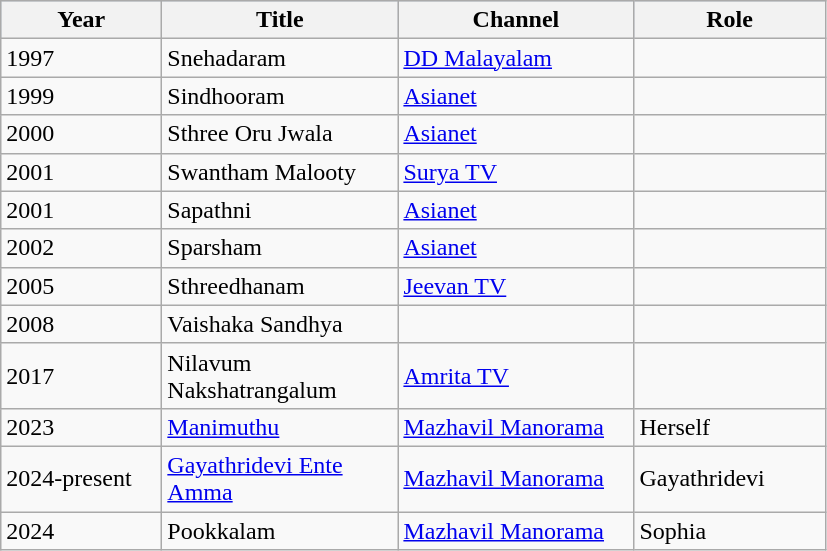<table class="wikitable sortable" border="1">
<tr style="background:#B0C4DE;">
<th style="width:100px;">Year</th>
<th style="width:150px;">Title</th>
<th style="width:150px;">Channel</th>
<th style="width:120px;">Role</th>
</tr>
<tr>
<td>1997</td>
<td>Snehadaram</td>
<td><a href='#'>DD Malayalam</a></td>
<td></td>
</tr>
<tr>
<td>1999</td>
<td>Sindhooram</td>
<td><a href='#'>Asianet</a></td>
<td></td>
</tr>
<tr>
<td>2000</td>
<td>Sthree Oru Jwala</td>
<td><a href='#'>Asianet</a></td>
<td></td>
</tr>
<tr>
<td>2001</td>
<td>Swantham Malooty</td>
<td><a href='#'>Surya TV</a></td>
<td></td>
</tr>
<tr>
<td>2001</td>
<td>Sapathni</td>
<td><a href='#'>Asianet</a></td>
<td></td>
</tr>
<tr>
<td>2002</td>
<td>Sparsham</td>
<td><a href='#'>Asianet</a></td>
<td></td>
</tr>
<tr>
<td>2005</td>
<td>Sthreedhanam</td>
<td><a href='#'>Jeevan TV</a></td>
<td></td>
</tr>
<tr>
<td>2008</td>
<td>Vaishaka Sandhya</td>
<td></td>
<td></td>
</tr>
<tr>
<td>2017</td>
<td>Nilavum Nakshatrangalum</td>
<td><a href='#'>Amrita TV</a></td>
<td></td>
</tr>
<tr>
<td>2023</td>
<td><a href='#'>Manimuthu</a></td>
<td><a href='#'>Mazhavil Manorama</a></td>
<td>Herself</td>
</tr>
<tr>
<td>2024-present</td>
<td><a href='#'>Gayathridevi Ente Amma</a></td>
<td><a href='#'>Mazhavil Manorama</a></td>
<td>Gayathridevi</td>
</tr>
<tr>
<td>2024</td>
<td>Pookkalam</td>
<td><a href='#'>Mazhavil Manorama</a></td>
<td>Sophia</td>
</tr>
</table>
